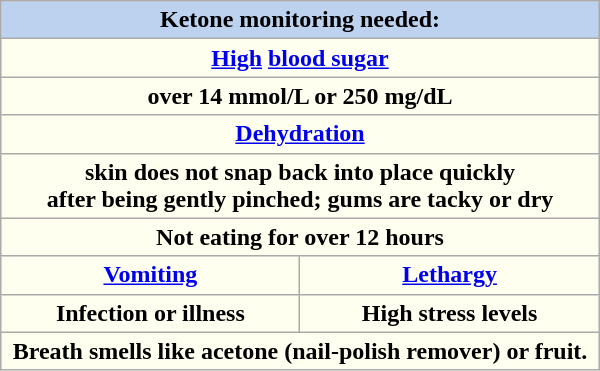<table class="wikitable" width="400" align="right" border="2" cellpadding=2 style="border-collapse:collapse">
<tr>
<th align="center" colspan="2" style="background:#BCD2EE;"><strong>Ketone monitoring needed:</strong></th>
</tr>
<tr>
<th align="center" colspan="2" style="background:ivory;"><a href='#'>High</a> <a href='#'>blood sugar</a></th>
</tr>
<tr>
<th align="center" colspan="2" style="background:ivory;">over 14 mmol/L or 250 mg/dL</th>
</tr>
<tr>
<th align="center" colspan="2" style="background:ivory;"><a href='#'>Dehydration</a></th>
</tr>
<tr>
<th align="center" colspan="2" style="background:ivory;">skin does not snap back into place quickly<br>after being gently pinched; gums are tacky or dry</th>
</tr>
<tr>
<th align="center" colspan="2" style="background:ivory;">Not eating for over 12 hours</th>
</tr>
<tr>
<th width="200" style="background:ivory;" align="center"><a href='#'>Vomiting</a></th>
<th width="200" style="background:ivory;" align="center"><a href='#'>Lethargy</a></th>
</tr>
<tr>
<th width="200" style="background:ivory;" align="center">Infection or illness</th>
<th width="200" style="background:ivory;" align="center">High stress levels</th>
</tr>
<tr>
<th align="center" colspan="2" style="background:ivory;">Breath smells like acetone (nail-polish remover) or fruit.</th>
</tr>
</table>
